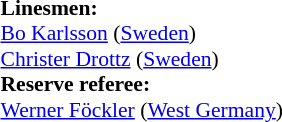<table style="width:100%; font-size:90%;">
<tr>
<td><br><strong>Linesmen:</strong>
<br><a href='#'>Bo Karlsson</a> (<a href='#'>Sweden</a>)
<br><a href='#'>Christer Drottz</a> (<a href='#'>Sweden</a>)
<br><strong>Reserve referee:</strong>
<br><a href='#'>Werner Föckler</a> (<a href='#'>West Germany</a>)</td>
</tr>
</table>
